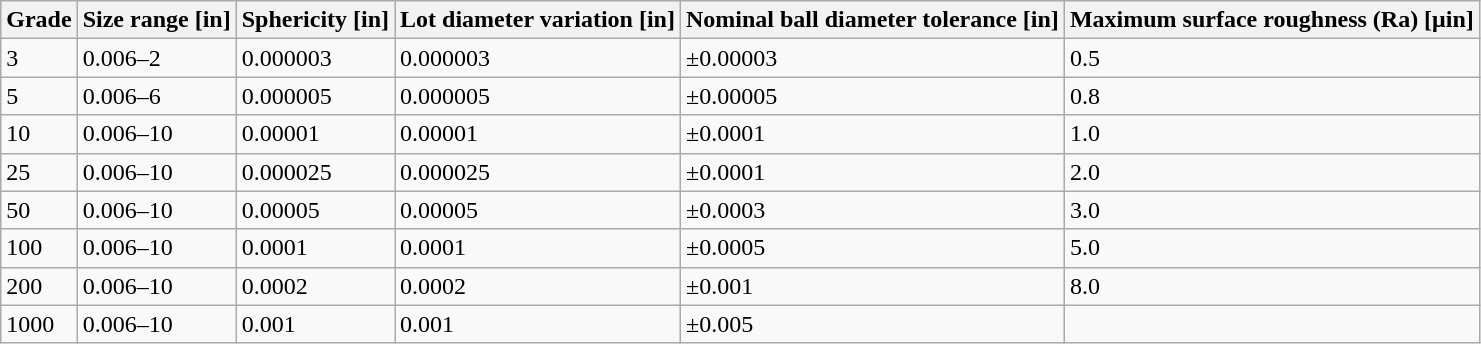<table class="wikitable" border="1">
<tr>
<th>Grade</th>
<th>Size range [in]</th>
<th>Sphericity [in]</th>
<th>Lot diameter variation [in]</th>
<th>Nominal ball diameter tolerance [in]</th>
<th>Maximum surface roughness (Ra) [μin]</th>
</tr>
<tr>
<td>3</td>
<td>0.006–2</td>
<td>0.000003</td>
<td>0.000003</td>
<td>±0.00003</td>
<td>0.5</td>
</tr>
<tr>
<td>5</td>
<td>0.006–6</td>
<td>0.000005</td>
<td>0.000005</td>
<td>±0.00005</td>
<td>0.8</td>
</tr>
<tr>
<td>10</td>
<td>0.006–10</td>
<td>0.00001</td>
<td>0.00001</td>
<td>±0.0001</td>
<td>1.0</td>
</tr>
<tr>
<td>25</td>
<td>0.006–10</td>
<td>0.000025</td>
<td>0.000025</td>
<td>±0.0001</td>
<td>2.0</td>
</tr>
<tr>
<td>50</td>
<td>0.006–10</td>
<td>0.00005</td>
<td>0.00005</td>
<td>±0.0003</td>
<td>3.0</td>
</tr>
<tr>
<td>100</td>
<td>0.006–10</td>
<td>0.0001</td>
<td>0.0001</td>
<td>±0.0005</td>
<td>5.0</td>
</tr>
<tr>
<td>200</td>
<td>0.006–10</td>
<td>0.0002</td>
<td>0.0002</td>
<td>±0.001</td>
<td>8.0</td>
</tr>
<tr>
<td>1000</td>
<td>0.006–10</td>
<td>0.001</td>
<td>0.001</td>
<td>±0.005</td>
<td></td>
</tr>
</table>
